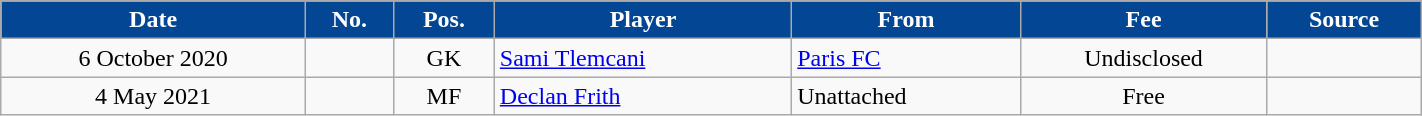<table class="wikitable sortable" style="text-align:center;width:75%;">
<tr>
<th scope="col" style="background-color:#034694;color:#FFFFFF">Date</th>
<th scope="col" style="background-color:#034694;color:#FFFFFF">No.</th>
<th scope="col" style="background-color:#034694;color:#FFFFFF">Pos.</th>
<th scope="col" style="background-color:#034694;color:#FFFFFF">Player</th>
<th scope="col" style="background-color:#034694;color:#FFFFFF">From</th>
<th scope="col" style="background-color:#034694;color:#FFFFFF" data-sort-type="currency">Fee</th>
<th scope="col" class="unsortable" style="background-color:#034694;color:#FFFFFF">Source</th>
</tr>
<tr>
<td>6 October 2020</td>
<td></td>
<td>GK</td>
<td align=left> <a href='#'>Sami Tlemcani</a></td>
<td align=left> <a href='#'>Paris FC</a></td>
<td>Undisclosed</td>
<td></td>
</tr>
<tr>
<td>4 May 2021</td>
<td></td>
<td>MF</td>
<td align=left> <a href='#'>Declan Frith</a></td>
<td align=left>Unattached</td>
<td>Free</td>
<td></td>
</tr>
</table>
